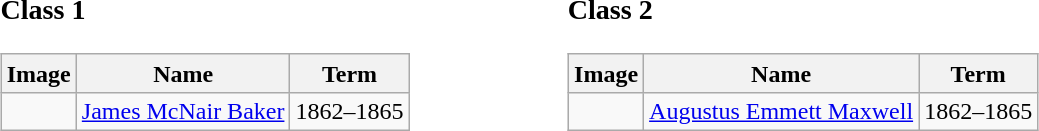<table width=60% |>
<tr>
<td width=30% valign=top><br><h3>Class 1</h3><table class="wikitable sortable">
<tr>
<th>Image</th>
<th>Name</th>
<th>Term</th>
</tr>
<tr>
<td></td>
<td><a href='#'>James McNair Baker</a></td>
<td>1862–1865</td>
</tr>
</table>
</td>
<td width=30% valign=top><br><h3>Class 2</h3><table class="wikitable sortable">
<tr>
<th>Image</th>
<th>Name</th>
<th>Term</th>
</tr>
<tr>
<td></td>
<td><a href='#'>Augustus Emmett Maxwell</a></td>
<td>1862–1865</td>
</tr>
</table>
</td>
</tr>
</table>
